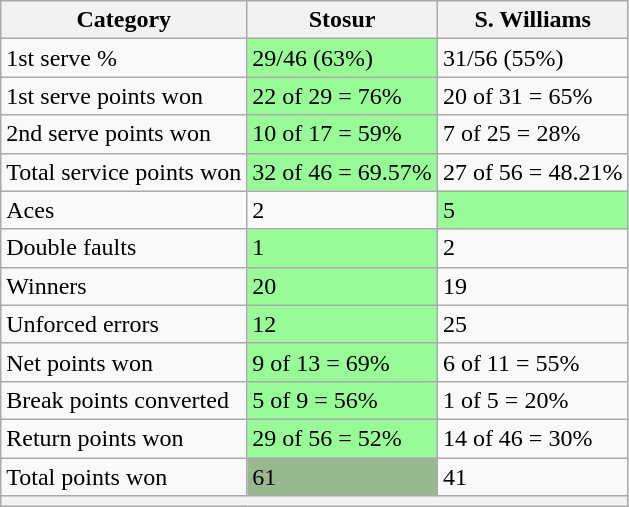<table class="wikitable">
<tr>
<th>Category</th>
<th> Stosur</th>
<th> S. Williams</th>
</tr>
<tr>
<td>1st serve %</td>
<td bgcolor=98FB98>29/46 (63%)</td>
<td>31/56 (55%)</td>
</tr>
<tr>
<td>1st serve points won</td>
<td bgcolor=98FB98>22 of 29 = 76%</td>
<td>20 of 31 = 65%</td>
</tr>
<tr>
<td>2nd serve points won</td>
<td bgcolor=98FB98>10 of 17 = 59%</td>
<td>7 of 25 = 28%</td>
</tr>
<tr>
<td>Total service points won</td>
<td bgcolor=98FB98>32 of 46 = 69.57%</td>
<td>27 of 56 = 48.21%</td>
</tr>
<tr>
<td>Aces</td>
<td>2</td>
<td bgcolor=98FB98>5</td>
</tr>
<tr>
<td>Double faults</td>
<td bgcolor=98FB98>1</td>
<td>2</td>
</tr>
<tr>
<td>Winners</td>
<td bgcolor=98FB98>20</td>
<td>19</td>
</tr>
<tr>
<td>Unforced errors</td>
<td bgcolor=98FB98>12</td>
<td>25</td>
</tr>
<tr>
<td>Net points won</td>
<td bgcolor=98FB98>9 of 13 = 69%</td>
<td>6 of 11 = 55%</td>
</tr>
<tr>
<td>Break points converted</td>
<td bgcolor=98FB98>5 of 9 = 56%</td>
<td>1 of 5 = 20%</td>
</tr>
<tr>
<td>Return points won</td>
<td bgcolor=98FB98>29 of 56 = 52%</td>
<td>14 of 46 = 30%</td>
</tr>
<tr>
<td>Total points won</td>
<td bgcolor=98FB989>61</td>
<td>41</td>
</tr>
<tr>
<th colspan=3></th>
</tr>
</table>
